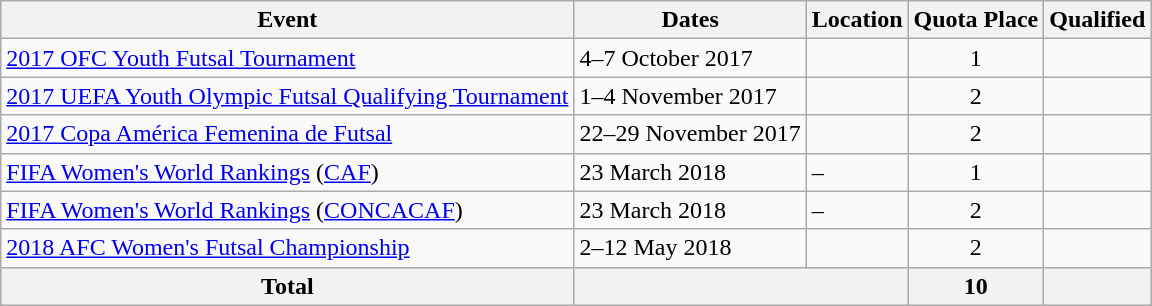<table class="wikitable">
<tr>
<th>Event</th>
<th>Dates</th>
<th>Location</th>
<th>Quota Place</th>
<th>Qualified</th>
</tr>
<tr>
<td><a href='#'>2017 OFC Youth Futsal Tournament</a></td>
<td>4–7 October 2017</td>
<td></td>
<td align=center>1</td>
<td></td>
</tr>
<tr>
<td><a href='#'>2017 UEFA Youth Olympic Futsal Qualifying Tournament</a></td>
<td>1–4 November 2017</td>
<td><br></td>
<td align=center>2</td>
<td><br></td>
</tr>
<tr>
<td><a href='#'>2017 Copa América Femenina de Futsal</a></td>
<td>22–29 November 2017</td>
<td></td>
<td align=center>2</td>
<td><br></td>
</tr>
<tr>
<td><a href='#'>FIFA Women's World Rankings</a> (<a href='#'>CAF</a>)</td>
<td>23 March 2018</td>
<td>–</td>
<td align=center>1</td>
<td></td>
</tr>
<tr>
<td><a href='#'>FIFA Women's World Rankings</a> (<a href='#'>CONCACAF</a>)</td>
<td>23 March 2018</td>
<td>–</td>
<td align=center>2</td>
<td><br></td>
</tr>
<tr>
<td><a href='#'>2018 AFC Women's Futsal Championship</a></td>
<td>2–12 May 2018</td>
<td></td>
<td align=center>2</td>
<td><br></td>
</tr>
<tr>
<th>Total</th>
<th colspan=2></th>
<th>10</th>
<th></th>
</tr>
</table>
